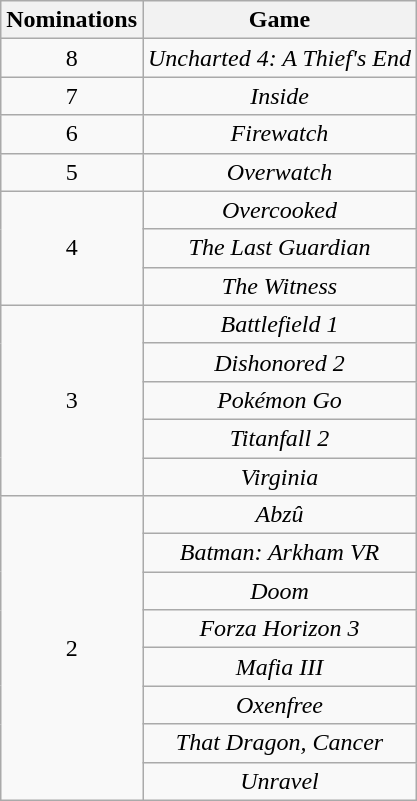<table class="wikitable" style="text-align:center;">
<tr>
<th scope="col" width="55">Nominations</th>
<th scope="col" align="center">Game</th>
</tr>
<tr>
<td style="text-align:center">8</td>
<td><em>Uncharted 4: A Thief's End</em></td>
</tr>
<tr>
<td style="text-align:center">7</td>
<td><em>Inside</em></td>
</tr>
<tr>
<td style="text-align:center">6</td>
<td><em>Firewatch</em></td>
</tr>
<tr>
<td style="text-align:center">5</td>
<td><em>Overwatch</em></td>
</tr>
<tr>
<td rowspan="3" style="text-align:center">4</td>
<td><em>Overcooked</em></td>
</tr>
<tr>
<td><em>The Last Guardian</em></td>
</tr>
<tr>
<td><em>The Witness</em></td>
</tr>
<tr>
<td rowspan="5" style="text-align:center">3</td>
<td><em>Battlefield 1</em></td>
</tr>
<tr>
<td><em>Dishonored 2</em></td>
</tr>
<tr>
<td><em>Pokémon Go</em></td>
</tr>
<tr>
<td><em>Titanfall 2</em></td>
</tr>
<tr>
<td><em>Virginia</em></td>
</tr>
<tr>
<td rowspan="8" style="text-align:center">2</td>
<td><em>Abzû</em></td>
</tr>
<tr>
<td><em>Batman: Arkham VR</em></td>
</tr>
<tr>
<td><em>Doom</em></td>
</tr>
<tr>
<td><em>Forza Horizon 3</em></td>
</tr>
<tr>
<td><em>Mafia III</em></td>
</tr>
<tr>
<td><em>Oxenfree</em></td>
</tr>
<tr>
<td><em>That Dragon, Cancer</em></td>
</tr>
<tr>
<td><em>Unravel</em></td>
</tr>
</table>
